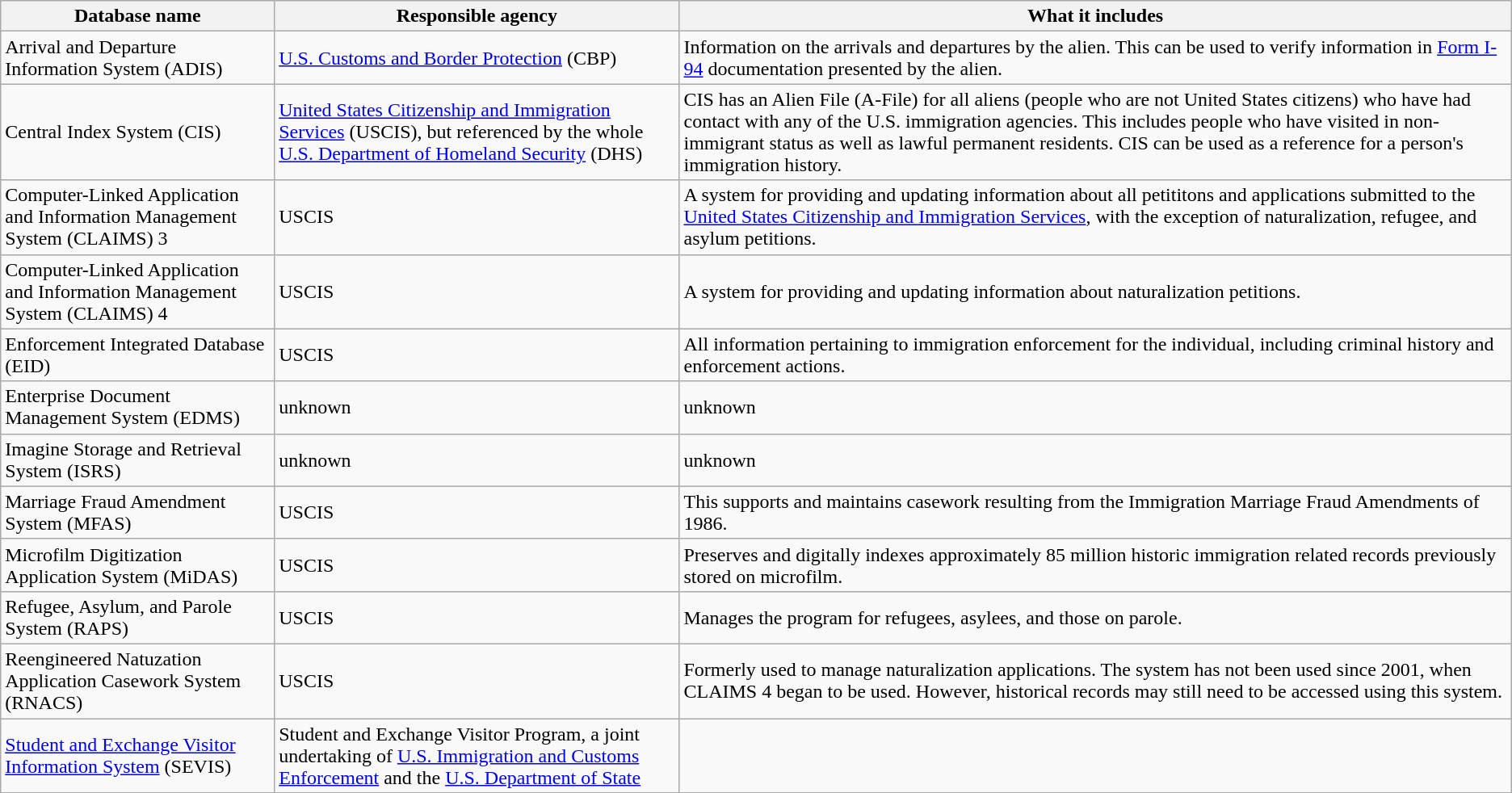<table class="wikitable">
<tr>
<th>Database name</th>
<th>Responsible agency</th>
<th>What it includes</th>
</tr>
<tr>
<td>Arrival and Departure Information System (ADIS)</td>
<td><a href='#'>U.S. Customs and Border Protection</a> (CBP)</td>
<td>Information on the arrivals and departures by the alien. This can be used to verify information in <a href='#'>Form I-94</a> documentation presented by the alien.</td>
</tr>
<tr>
<td>Central Index System (CIS)</td>
<td><a href='#'>United States Citizenship and Immigration Services</a> (USCIS), but referenced by the whole <a href='#'>U.S. Department of Homeland Security</a> (DHS)</td>
<td>CIS has an Alien File (A-File) for all aliens (people who are not United States citizens) who have had contact with any of the U.S. immigration agencies. This includes people who have visited in non-immigrant status as well as lawful permanent residents. CIS can be used as a reference for a person's immigration history.</td>
</tr>
<tr>
<td>Computer-Linked Application and Information Management System (CLAIMS) 3</td>
<td>USCIS</td>
<td>A system for providing and updating information about all petititons and applications submitted to the <a href='#'>United States Citizenship and Immigration Services</a>, with the exception of naturalization, refugee, and asylum petitions.</td>
</tr>
<tr>
<td>Computer-Linked Application and Information Management System (CLAIMS) 4</td>
<td>USCIS</td>
<td>A system for providing and updating information about naturalization petitions.</td>
</tr>
<tr>
<td>Enforcement Integrated Database (EID)</td>
<td>USCIS</td>
<td>All information pertaining to immigration enforcement for the individual, including criminal history and enforcement actions.</td>
</tr>
<tr>
<td>Enterprise Document Management System (EDMS)</td>
<td>unknown</td>
<td>unknown</td>
</tr>
<tr>
<td>Imagine Storage and Retrieval System (ISRS)</td>
<td>unknown</td>
<td>unknown</td>
</tr>
<tr>
<td>Marriage Fraud Amendment System (MFAS)</td>
<td>USCIS</td>
<td>This supports and maintains casework resulting from the Immigration Marriage Fraud Amendments of 1986.</td>
</tr>
<tr>
<td>Microfilm Digitization Application System (MiDAS)</td>
<td>USCIS</td>
<td>Preserves and digitally indexes approximately 85 million historic immigration related records previously stored on microfilm.</td>
</tr>
<tr>
<td>Refugee, Asylum, and Parole System (RAPS)</td>
<td>USCIS</td>
<td>Manages the program for refugees, asylees, and those on parole.</td>
</tr>
<tr>
<td>Reengineered Natuzation Application Casework System (RNACS)</td>
<td>USCIS</td>
<td>Formerly used to manage naturalization applications. The system has not been used since 2001, when CLAIMS 4 began to be used. However, historical records may still need to be accessed using this system.</td>
</tr>
<tr>
<td><a href='#'>Student and Exchange Visitor Information System</a> (SEVIS)</td>
<td>Student and Exchange Visitor Program, a joint undertaking of <a href='#'>U.S. Immigration and Customs Enforcement</a> and the <a href='#'>U.S. Department of State</a></td>
</tr>
</table>
